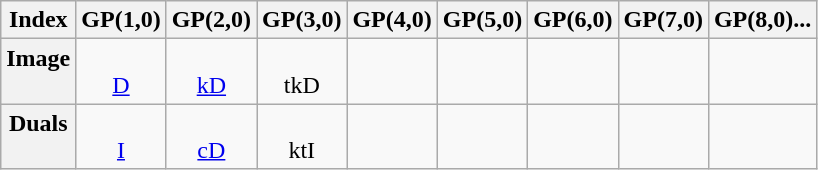<table class=wikitable>
<tr>
<th>Index</th>
<th>GP(1,0)</th>
<th>GP(2,0)</th>
<th>GP(3,0)</th>
<th>GP(4,0)</th>
<th>GP(5,0)</th>
<th>GP(6,0)</th>
<th>GP(7,0)</th>
<th>GP(8,0)...</th>
</tr>
<tr valign=top align=center>
<th>Image</th>
<td><br><a href='#'>D</a></td>
<td><br><a href='#'>kD</a></td>
<td><br>tkD</td>
<td></td>
<td></td>
<td></td>
<td></td>
<td></td>
</tr>
<tr valign=top align=center>
<th>Duals</th>
<td><br><a href='#'>I</a></td>
<td><br><a href='#'>cD</a></td>
<td><br>ktI</td>
<td></td>
<td></td>
<td></td>
<td></td>
<td></td>
</tr>
</table>
